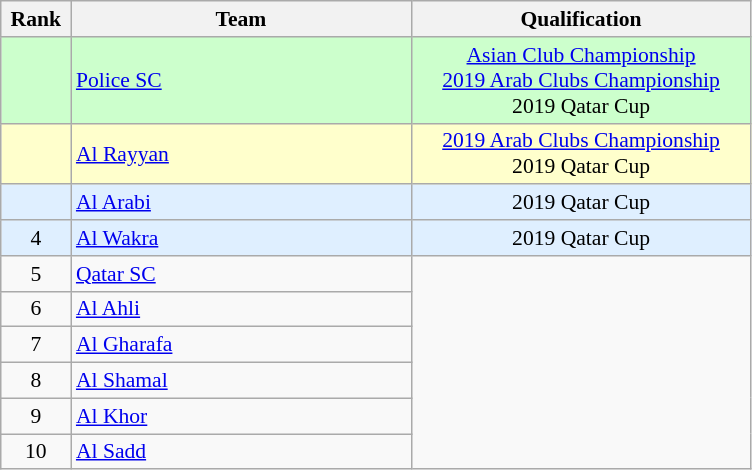<table class="wikitable" style="text-align:center; font-size:90%">
<tr>
<th width=40>Rank</th>
<th width=220>Team</th>
<th width=220>Qualification</th>
</tr>
<tr bgcolor=#ccffcc>
<td></td>
<td align=left><a href='#'>Police SC</a></td>
<td><a href='#'>Asian Club Championship</a> <br> <a href='#'>2019 Arab Clubs Championship</a> <br> 2019 Qatar Cup</td>
</tr>
<tr bgcolor=#ffffcc>
<td></td>
<td align=left><a href='#'>Al Rayyan</a></td>
<td><a href='#'>2019 Arab Clubs Championship</a> <br> 2019 Qatar Cup</td>
</tr>
<tr bgcolor=#dfefff>
<td></td>
<td align=left><a href='#'>Al Arabi</a></td>
<td>2019 Qatar Cup</td>
</tr>
<tr bgcolor=#dfefff>
<td>4</td>
<td align=left><a href='#'>Al Wakra</a></td>
<td>2019 Qatar Cup</td>
</tr>
<tr>
<td>5</td>
<td align=left><a href='#'>Qatar SC</a></td>
</tr>
<tr>
<td>6</td>
<td align=left><a href='#'>Al Ahli</a></td>
</tr>
<tr>
<td>7</td>
<td align=left><a href='#'>Al Gharafa</a></td>
</tr>
<tr>
<td>8</td>
<td align=left><a href='#'>Al Shamal</a></td>
</tr>
<tr>
<td>9</td>
<td align=left><a href='#'>Al Khor</a></td>
</tr>
<tr>
<td>10</td>
<td align=left><a href='#'>Al Sadd</a></td>
</tr>
</table>
